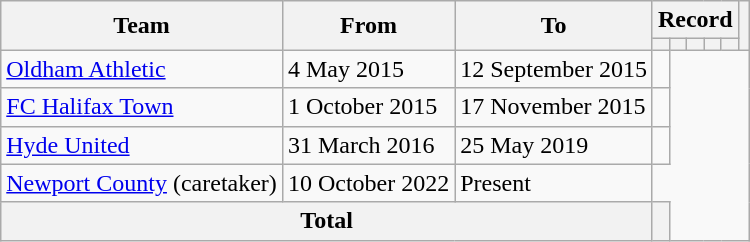<table class="wikitable" style="text-align:center">
<tr>
<th rowspan="2">Team</th>
<th rowspan="2">From</th>
<th rowspan="2">To</th>
<th colspan="5">Record</th>
<th rowspan="2"></th>
</tr>
<tr>
<th></th>
<th></th>
<th></th>
<th></th>
<th></th>
</tr>
<tr>
<td align="left"><a href='#'>Oldham Athletic</a></td>
<td align="left">4 May 2015</td>
<td align="left">12 September 2015<br></td>
<td></td>
</tr>
<tr>
<td align="left"><a href='#'>FC Halifax Town</a></td>
<td align="left">1 October 2015</td>
<td align="left">17 November 2015<br></td>
<td></td>
</tr>
<tr>
<td align="left"><a href='#'>Hyde United</a></td>
<td align="left">31 March 2016</td>
<td align="left">25 May 2019<br></td>
<td></td>
</tr>
<tr>
<td align="left"><a href='#'>Newport County</a> (caretaker)</td>
<td align="left">10 October 2022</td>
<td align="left">Present<br></td>
</tr>
<tr>
<th colspan=3>Total<br></th>
<th></th>
</tr>
</table>
